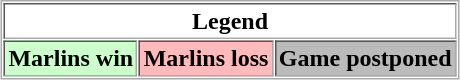<table align="center" border="1" cellpadding="2" cellspacing="1" style="border:1px solid #aaa">
<tr>
<th colspan="3">Legend</th>
</tr>
<tr>
<th bgcolor="ccffcc">Marlins win</th>
<th bgcolor="ffbbbb">Marlins loss</th>
<th bgcolor="bbbbbb">Game postponed</th>
</tr>
</table>
